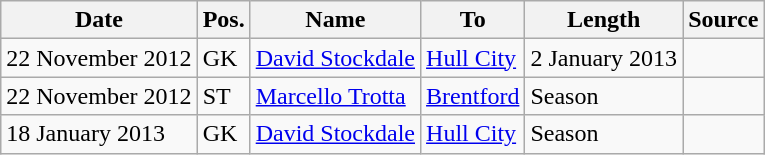<table class="wikitable" style="text-align:left">
<tr>
<th>Date</th>
<th>Pos.</th>
<th>Name</th>
<th>To</th>
<th>Length</th>
<th>Source</th>
</tr>
<tr>
<td>22 November 2012</td>
<td>GK</td>
<td> <a href='#'>David Stockdale</a></td>
<td> <a href='#'>Hull City</a></td>
<td>2 January 2013</td>
<td></td>
</tr>
<tr>
<td>22 November 2012</td>
<td>ST</td>
<td> <a href='#'>Marcello Trotta</a></td>
<td> <a href='#'>Brentford</a></td>
<td>Season</td>
<td></td>
</tr>
<tr>
<td>18 January 2013</td>
<td>GK</td>
<td> <a href='#'>David Stockdale</a></td>
<td> <a href='#'>Hull City</a></td>
<td>Season</td>
<td></td>
</tr>
</table>
